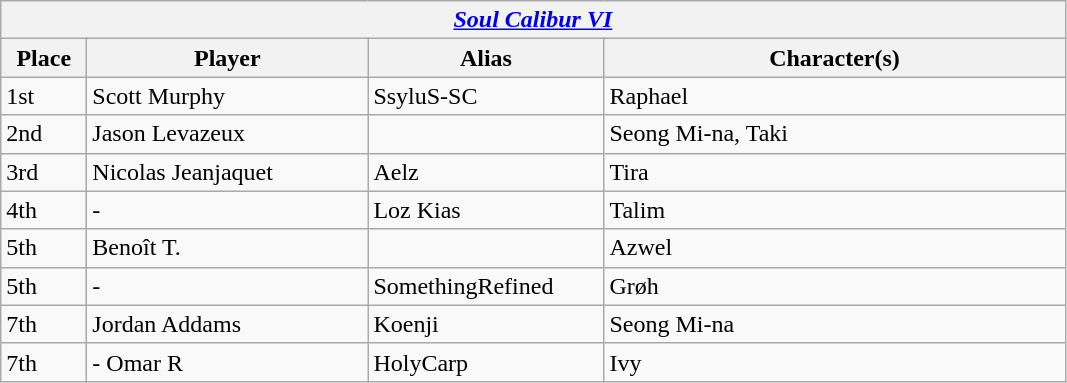<table class="wikitable">
<tr>
<th colspan="4"><a href='#'><em>Soul Calibur VI</em></a></th>
</tr>
<tr>
<th style="width:50px;">Place</th>
<th style="width:180px;">Player</th>
<th style="width:150px;">Alias</th>
<th style="width:300px;">Character(s)</th>
</tr>
<tr>
<td>1st</td>
<td> Scott Murphy</td>
<td>SsyluS-SC</td>
<td>Raphael</td>
</tr>
<tr>
<td>2nd</td>
<td> Jason Levazeux</td>
<td></td>
<td>Seong Mi-na, Taki</td>
</tr>
<tr>
<td>3rd</td>
<td> Nicolas Jeanjaquet</td>
<td>Aelz</td>
<td>Tira</td>
</tr>
<tr>
<td>4th</td>
<td> -</td>
<td>Loz Kias</td>
<td>Talim</td>
</tr>
<tr>
<td>5th</td>
<td> Benoît T.</td>
<td></td>
<td>Azwel</td>
</tr>
<tr>
<td>5th</td>
<td> -</td>
<td>SomethingRefined</td>
<td>Grøh</td>
</tr>
<tr>
<td>7th</td>
<td> Jordan Addams</td>
<td>Koenji</td>
<td>Seong Mi-na</td>
</tr>
<tr>
<td>7th</td>
<td> - Omar R</td>
<td>HolyCarp</td>
<td>Ivy</td>
</tr>
</table>
